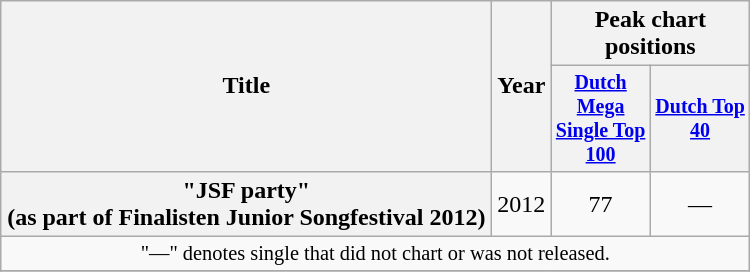<table class="wikitable plainrowheaders" style="text-align:center;">
<tr>
<th scope="col" rowspan="2" style="width:20em;">Title</th>
<th scope="col" rowspan="2">Year</th>
<th scope="col" colspan="2">Peak chart positions</th>
</tr>
<tr style="font-size:smaller;">
<th width=60><a href='#'>Dutch Mega Single Top 100</a></th>
<th width=60><a href='#'>Dutch Top 40</a></th>
</tr>
<tr>
<th scope="row">"JSF party"<br><span>(as part of Finalisten Junior Songfestival 2012)</span></th>
<td>2012</td>
<td>77</td>
<td>—</td>
</tr>
<tr>
<td colspan="4" style="text-align:center; font-size:85%;">"—" denotes single that did not chart or was not released.</td>
</tr>
<tr>
</tr>
</table>
